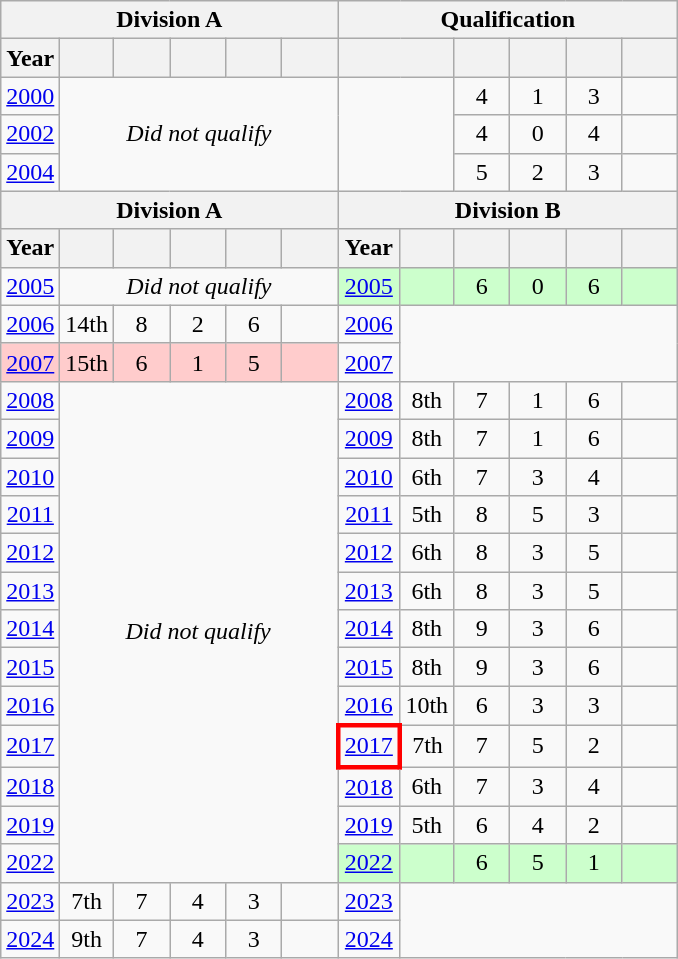<table class="wikitable" style="text-align: center;">
<tr>
<th colspan=6>Division A</th>
<th colspan=6>Qualification</th>
</tr>
<tr>
<th>Year</th>
<th></th>
<th width=30></th>
<th width=30></th>
<th width=30></th>
<th width=30></th>
<th colspan=2></th>
<th width=30></th>
<th width=30></th>
<th width=30></th>
<th width=30></th>
</tr>
<tr>
<td> <a href='#'>2000</a></td>
<td ! colspan=5 rowspan=3><em>Did not qualify</em></td>
<td ! colspan=2 rowspan=3></td>
<td>4</td>
<td>1</td>
<td>3</td>
<td></td>
</tr>
<tr>
<td> <a href='#'>2002</a></td>
<td>4</td>
<td>0</td>
<td>4</td>
<td></td>
</tr>
<tr>
<td> <a href='#'>2004</a></td>
<td>5</td>
<td>2</td>
<td>3</td>
<td></td>
</tr>
<tr>
<th colspan=6>Division A</th>
<th colspan=6>Division B</th>
</tr>
<tr>
<th>Year</th>
<th></th>
<th width=30></th>
<th width=30></th>
<th width=30></th>
<th width=30></th>
<th>Year</th>
<th></th>
<th width=30></th>
<th width=30></th>
<th width=30></th>
<th width=30></th>
</tr>
<tr>
<td> <a href='#'>2005</a></td>
<td ! colspan=5><em>Did not qualify</em></td>
<td bgcolor=#ccffcc> <a href='#'>2005</a></td>
<td bgcolor=#ccffcc></td>
<td bgcolor=#ccffcc>6</td>
<td bgcolor=#ccffcc>0</td>
<td bgcolor=#ccffcc>6</td>
<td bgcolor=#ccffcc></td>
</tr>
<tr>
<td> <a href='#'>2006</a></td>
<td>14th</td>
<td>8</td>
<td>2</td>
<td>6</td>
<td></td>
<td> <a href='#'>2006</a></td>
<td ! colspan=5 rowspan=2></td>
</tr>
<tr>
<td bgcolor=#ffcccc> <a href='#'>2007</a></td>
<td bgcolor=#ffcccc>15th</td>
<td bgcolor=#ffcccc>6</td>
<td bgcolor=#ffcccc>1</td>
<td bgcolor=#ffcccc>5</td>
<td bgcolor=#ffcccc></td>
<td> <a href='#'>2007</a></td>
</tr>
<tr>
<td> <a href='#'>2008</a></td>
<td ! colspan=5 rowspan=13><em>Did not qualify</em></td>
<td> <a href='#'>2008</a></td>
<td>8th</td>
<td>7</td>
<td>1</td>
<td>6</td>
<td></td>
</tr>
<tr>
<td> <a href='#'>2009</a></td>
<td> <a href='#'>2009</a></td>
<td>8th</td>
<td>7</td>
<td>1</td>
<td>6</td>
<td></td>
</tr>
<tr>
<td> <a href='#'>2010</a></td>
<td> <a href='#'>2010</a></td>
<td>6th</td>
<td>7</td>
<td>3</td>
<td>4</td>
<td></td>
</tr>
<tr>
<td> <a href='#'>2011</a></td>
<td> <a href='#'>2011</a></td>
<td>5th</td>
<td>8</td>
<td>5</td>
<td>3</td>
<td></td>
</tr>
<tr>
<td> <a href='#'>2012</a></td>
<td> <a href='#'>2012</a></td>
<td>6th</td>
<td>8</td>
<td>3</td>
<td>5</td>
<td></td>
</tr>
<tr>
<td> <a href='#'>2013</a></td>
<td> <a href='#'>2013</a></td>
<td>6th</td>
<td>8</td>
<td>3</td>
<td>5</td>
<td></td>
</tr>
<tr>
<td> <a href='#'>2014</a></td>
<td> <a href='#'>2014</a></td>
<td>8th</td>
<td>9</td>
<td>3</td>
<td>6</td>
<td></td>
</tr>
<tr>
<td> <a href='#'>2015</a></td>
<td> <a href='#'>2015</a></td>
<td>8th</td>
<td>9</td>
<td>3</td>
<td>6</td>
<td></td>
</tr>
<tr>
<td> <a href='#'>2016</a></td>
<td> <a href='#'>2016</a></td>
<td>10th</td>
<td>6</td>
<td>3</td>
<td>3</td>
<td></td>
</tr>
<tr>
<td> <a href='#'>2017</a></td>
<td style="border: 3px solid red"> <a href='#'>2017</a></td>
<td>7th</td>
<td>7</td>
<td>5</td>
<td>2</td>
<td></td>
</tr>
<tr>
<td> <a href='#'>2018</a></td>
<td> <a href='#'>2018</a></td>
<td>6th</td>
<td>7</td>
<td>3</td>
<td>4</td>
<td></td>
</tr>
<tr>
<td> <a href='#'>2019</a></td>
<td> <a href='#'>2019</a></td>
<td>5th</td>
<td>6</td>
<td>4</td>
<td>2</td>
<td></td>
</tr>
<tr>
<td> <a href='#'>2022</a></td>
<td bgcolor=#ccffcc> <a href='#'>2022</a></td>
<td bgcolor=#ccffcc></td>
<td bgcolor=#ccffcc>6</td>
<td bgcolor=#ccffcc>5</td>
<td bgcolor=#ccffcc>1</td>
<td bgcolor=#ccffcc></td>
</tr>
<tr>
<td> <a href='#'>2023</a></td>
<td>7th</td>
<td>7</td>
<td>4</td>
<td>3</td>
<td></td>
<td> <a href='#'>2023</a></td>
<td colspan=5 rowspan=2></td>
</tr>
<tr>
<td> <a href='#'>2024</a></td>
<td>9th</td>
<td>7</td>
<td>4</td>
<td>3</td>
<td></td>
<td> <a href='#'>2024</a></td>
</tr>
</table>
